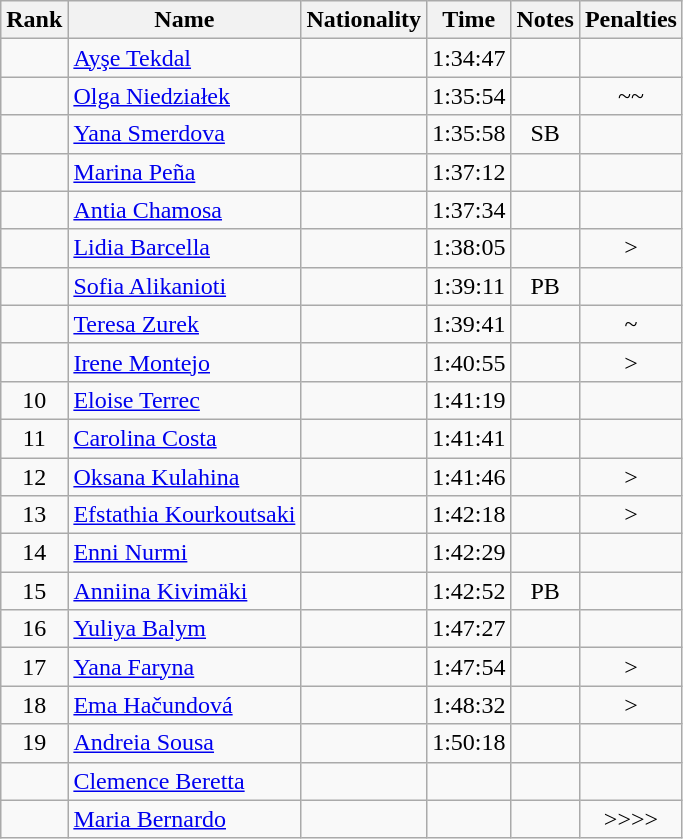<table class="wikitable sortable" style="text-align:center">
<tr>
<th>Rank</th>
<th>Name</th>
<th>Nationality</th>
<th>Time</th>
<th>Notes</th>
<th>Penalties</th>
</tr>
<tr>
<td></td>
<td align=left><a href='#'>Ayşe Tekdal</a></td>
<td align=left></td>
<td>1:34:47</td>
<td></td>
<td></td>
</tr>
<tr>
<td></td>
<td align=left><a href='#'>Olga Niedziałek</a></td>
<td align=left></td>
<td>1:35:54</td>
<td></td>
<td>~~</td>
</tr>
<tr>
<td></td>
<td align=left><a href='#'>Yana Smerdova</a></td>
<td align=left></td>
<td>1:35:58</td>
<td>SB</td>
<td></td>
</tr>
<tr>
<td></td>
<td align=left><a href='#'>Marina Peña</a></td>
<td align=left></td>
<td>1:37:12</td>
<td></td>
<td></td>
</tr>
<tr>
<td></td>
<td align=left><a href='#'>Antia Chamosa</a></td>
<td align=left></td>
<td>1:37:34</td>
<td></td>
<td></td>
</tr>
<tr>
<td></td>
<td align=left><a href='#'>Lidia Barcella</a></td>
<td align=left></td>
<td>1:38:05</td>
<td></td>
<td>></td>
</tr>
<tr>
<td></td>
<td align=left><a href='#'>Sofia Alikanioti</a></td>
<td align=left></td>
<td>1:39:11</td>
<td>PB</td>
<td></td>
</tr>
<tr>
<td></td>
<td align=left><a href='#'>Teresa Zurek</a></td>
<td align=left></td>
<td>1:39:41</td>
<td></td>
<td>~</td>
</tr>
<tr>
<td></td>
<td align=left><a href='#'>Irene Montejo</a></td>
<td align=left></td>
<td>1:40:55</td>
<td></td>
<td>></td>
</tr>
<tr>
<td>10</td>
<td align=left><a href='#'>Eloise Terrec</a></td>
<td align=left></td>
<td>1:41:19</td>
<td></td>
<td></td>
</tr>
<tr>
<td>11</td>
<td align=left><a href='#'>Carolina Costa</a></td>
<td align="left"></td>
<td>1:41:41</td>
<td></td>
<td></td>
</tr>
<tr>
<td>12</td>
<td align=left><a href='#'>Oksana Kulahina</a></td>
<td align=left></td>
<td>1:41:46</td>
<td></td>
<td>></td>
</tr>
<tr>
<td>13</td>
<td align=left><a href='#'>Efstathia Kourkoutsaki</a></td>
<td align=left></td>
<td>1:42:18</td>
<td></td>
<td>></td>
</tr>
<tr>
<td>14</td>
<td align=left><a href='#'>Enni Nurmi</a></td>
<td align=left></td>
<td>1:42:29</td>
<td></td>
<td></td>
</tr>
<tr>
<td>15</td>
<td align=left><a href='#'>Anniina Kivimäki</a></td>
<td align=left></td>
<td>1:42:52</td>
<td>PB</td>
<td></td>
</tr>
<tr>
<td>16</td>
<td align=left><a href='#'>Yuliya Balym</a></td>
<td align=left></td>
<td>1:47:27</td>
<td></td>
<td></td>
</tr>
<tr>
<td>17</td>
<td align=left><a href='#'>Yana Faryna</a></td>
<td align=left></td>
<td>1:47:54</td>
<td></td>
<td>></td>
</tr>
<tr>
<td>18</td>
<td align=left><a href='#'>Ema Hačundová</a></td>
<td align=left></td>
<td>1:48:32</td>
<td></td>
<td>></td>
</tr>
<tr>
<td>19</td>
<td align=left><a href='#'>Andreia Sousa</a></td>
<td align=left></td>
<td>1:50:18</td>
<td></td>
<td></td>
</tr>
<tr>
<td></td>
<td align=left><a href='#'>Clemence Beretta</a></td>
<td align=left></td>
<td></td>
<td></td>
<td></td>
</tr>
<tr>
<td></td>
<td align=left><a href='#'>Maria Bernardo</a></td>
<td align=left></td>
<td></td>
<td></td>
<td>>>>></td>
</tr>
</table>
